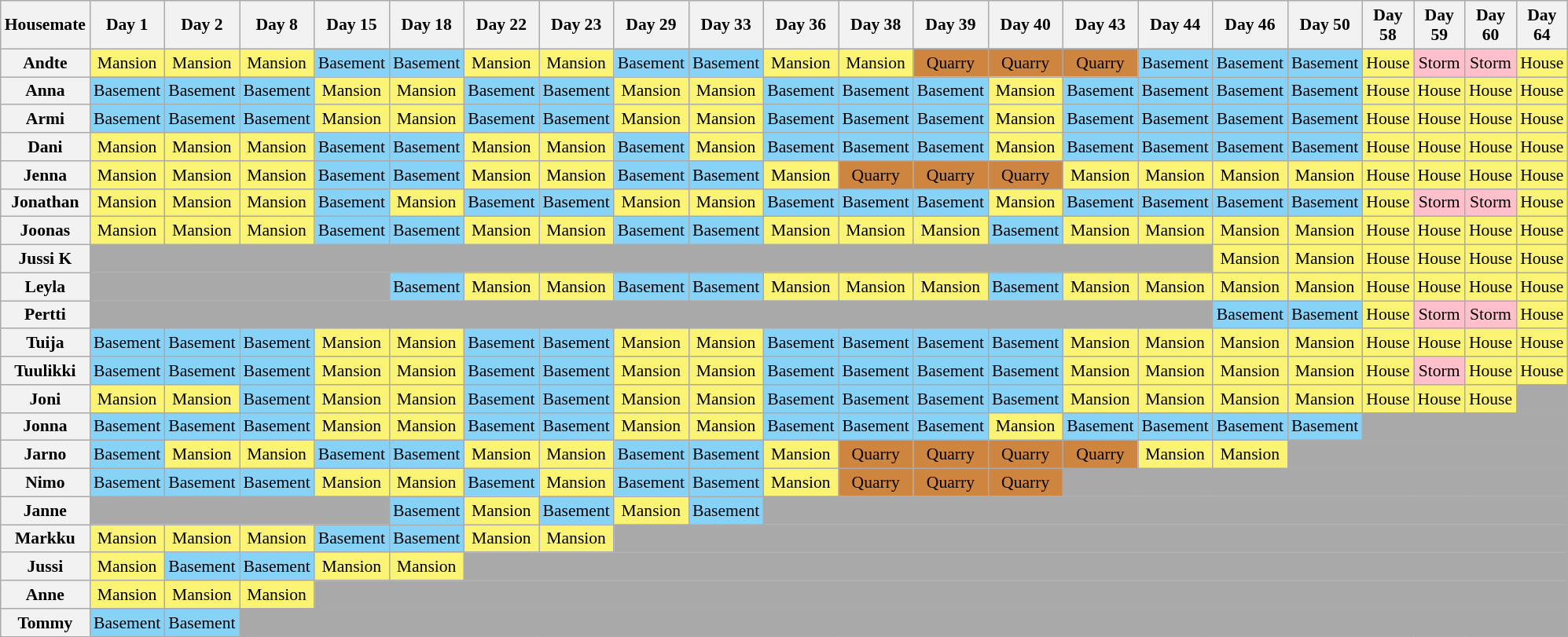<table class="wikitable" style="text-align:center; font-size:90%; width:100%">
<tr>
<th>Housemate</th>
<th>Day 1</th>
<th>Day 2</th>
<th>Day 8</th>
<th>Day 15</th>
<th>Day 18</th>
<th>Day 22</th>
<th>Day 23</th>
<th>Day 29</th>
<th>Day 33</th>
<th>Day 36</th>
<th>Day 38</th>
<th>Day 39</th>
<th>Day 40</th>
<th>Day 43</th>
<th>Day 44</th>
<th>Day 46</th>
<th>Day 50</th>
<th>Day 58</th>
<th>Day 59</th>
<th>Day 60</th>
<th>Day 64</th>
</tr>
<tr>
<th>Andte</th>
<td bgcolor="FBF373">Mansion</td>
<td bgcolor="FBF373">Mansion</td>
<td bgcolor="FBF373">Mansion</td>
<td bgcolor="87D3F8">Basement</td>
<td bgcolor="87D3F8">Basement</td>
<td bgcolor="FBF373">Mansion</td>
<td bgcolor="FBF373">Mansion</td>
<td bgcolor="87D3F8">Basement</td>
<td bgcolor="87D3F8">Basement</td>
<td bgcolor="FBF373">Mansion</td>
<td bgcolor="FBF373">Mansion</td>
<td bgcolor="peru">Quarry</td>
<td bgcolor="peru">Quarry</td>
<td bgcolor="peru">Quarry</td>
<td bgcolor="87D3F8">Basement</td>
<td bgcolor="87D3F8">Basement</td>
<td bgcolor="87D3F8">Basement</td>
<td bgcolor="FBF373">House</td>
<td bgcolor="pink">Storm</td>
<td bgcolor="pink">Storm</td>
<td bgcolor="FBF373">House</td>
</tr>
<tr>
<th>Anna</th>
<td bgcolor="87D3F8">Basement</td>
<td bgcolor="87D3F8">Basement</td>
<td bgcolor="87D3F8">Basement</td>
<td bgcolor="FBF373">Mansion</td>
<td bgcolor="FBF373">Mansion</td>
<td bgcolor="87D3F8">Basement</td>
<td bgcolor="87D3F8">Basement</td>
<td bgcolor="FBF373">Mansion</td>
<td bgcolor="FBF373">Mansion</td>
<td bgcolor="87D3F8">Basement</td>
<td bgcolor="87D3F8">Basement</td>
<td bgcolor="87D3F8">Basement</td>
<td bgcolor="FBF373">Mansion</td>
<td bgcolor="87D3F8">Basement</td>
<td bgcolor="87D3F8">Basement</td>
<td bgcolor="87D3F8">Basement</td>
<td bgcolor="87D3F8">Basement</td>
<td bgcolor="FBF373">House</td>
<td bgcolor="FBF373">House</td>
<td bgcolor="FBF373">House</td>
<td bgcolor="FBF373">House</td>
</tr>
<tr>
<th>Armi</th>
<td bgcolor="87D3F8">Basement</td>
<td bgcolor="87D3F8">Basement</td>
<td bgcolor="87D3F8">Basement</td>
<td bgcolor="FBF373">Mansion</td>
<td bgcolor="FBF373">Mansion</td>
<td bgcolor="87D3F8">Basement</td>
<td bgcolor="87D3F8">Basement</td>
<td bgcolor="FBF373">Mansion</td>
<td bgcolor="FBF373">Mansion</td>
<td bgcolor="87D3F8">Basement</td>
<td bgcolor="87D3F8">Basement</td>
<td bgcolor="87D3F8">Basement</td>
<td bgcolor="FBF373">Mansion</td>
<td bgcolor="87D3F8">Basement</td>
<td bgcolor="87D3F8">Basement</td>
<td bgcolor="87D3F8">Basement</td>
<td bgcolor="87D3F8">Basement</td>
<td bgcolor="FBF373">House</td>
<td bgcolor="FBF373">House</td>
<td bgcolor="FBF373">House</td>
<td bgcolor="FBF373">House</td>
</tr>
<tr>
<th>Dani</th>
<td bgcolor="FBF373">Mansion</td>
<td bgcolor="FBF373">Mansion</td>
<td bgcolor="FBF373">Mansion</td>
<td bgcolor="87D3F8">Basement</td>
<td bgcolor="87D3F8">Basement</td>
<td bgcolor="FBF373">Mansion</td>
<td bgcolor="FBF373">Mansion</td>
<td bgcolor="87D3F8">Basement</td>
<td bgcolor="FBF373">Mansion</td>
<td bgcolor="87D3F8">Basement</td>
<td bgcolor="87D3F8">Basement</td>
<td bgcolor="87D3F8">Basement</td>
<td bgcolor="FBF373">Mansion</td>
<td bgcolor="87D3F8">Basement</td>
<td bgcolor="87D3F8">Basement</td>
<td bgcolor="87D3F8">Basement</td>
<td bgcolor="87D3F8">Basement</td>
<td bgcolor="FBF373">House</td>
<td bgcolor="FBF373">House</td>
<td bgcolor="FBF373">House</td>
<td bgcolor="FBF373">House</td>
</tr>
<tr>
<th>Jenna</th>
<td bgcolor="FBF373">Mansion</td>
<td bgcolor="FBF373">Mansion</td>
<td bgcolor="FBF373">Mansion</td>
<td bgcolor="87D3F8">Basement</td>
<td bgcolor="87D3F8">Basement</td>
<td bgcolor="FBF373">Mansion</td>
<td bgcolor="FBF373">Mansion</td>
<td bgcolor="87D3F8">Basement</td>
<td bgcolor="87D3F8">Basement</td>
<td bgcolor="FBF373">Mansion</td>
<td bgcolor="peru">Quarry</td>
<td bgcolor="peru">Quarry</td>
<td bgcolor="peru">Quarry</td>
<td bgcolor="FBF373">Mansion</td>
<td bgcolor="FBF373">Mansion</td>
<td bgcolor="FBF373">Mansion</td>
<td bgcolor="FBF373">Mansion</td>
<td bgcolor="FBF373">House</td>
<td bgcolor="FBF373">House</td>
<td bgcolor="FBF373">House</td>
<td bgcolor="FBF373">House</td>
</tr>
<tr>
<th>Jonathan</th>
<td bgcolor="FBF373">Mansion</td>
<td bgcolor="FBF373">Mansion</td>
<td bgcolor="FBF373">Mansion</td>
<td bgcolor="87D3F8">Basement</td>
<td bgcolor="FBF373">Mansion</td>
<td bgcolor="87D3F8">Basement</td>
<td bgcolor="87D3F8">Basement</td>
<td bgcolor="FBF373">Mansion</td>
<td bgcolor="FBF373">Mansion</td>
<td bgcolor="87D3F8">Basement</td>
<td bgcolor="87D3F8">Basement</td>
<td bgcolor="87D3F8">Basement</td>
<td bgcolor="FBF373">Mansion</td>
<td bgcolor="87D3F8">Basement</td>
<td bgcolor="87D3F8">Basement</td>
<td bgcolor="87D3F8">Basement</td>
<td bgcolor="87D3F8">Basement</td>
<td bgcolor="FBF373">House</td>
<td bgcolor="pink">Storm</td>
<td bgcolor="pink">Storm</td>
<td bgcolor="FBF373">House</td>
</tr>
<tr>
<th>Joonas</th>
<td bgcolor="FBF373">Mansion</td>
<td bgcolor="FBF373">Mansion</td>
<td bgcolor="FBF373">Mansion</td>
<td bgcolor="87D3F8">Basement</td>
<td bgcolor="87D3F8">Basement</td>
<td bgcolor="FBF373">Mansion</td>
<td bgcolor="FBF373">Mansion</td>
<td bgcolor="87D3F8">Basement</td>
<td bgcolor="87D3F8">Basement</td>
<td bgcolor="FBF373">Mansion</td>
<td bgcolor="FBF373">Mansion</td>
<td bgcolor="FBF373">Mansion</td>
<td bgcolor="87D3F8">Basement</td>
<td bgcolor="FBF373">Mansion</td>
<td bgcolor="FBF373">Mansion</td>
<td bgcolor="FBF373">Mansion</td>
<td bgcolor="FBF373">Mansion</td>
<td bgcolor="FBF373">House</td>
<td bgcolor="FBF373">House</td>
<td bgcolor="FBF373">House</td>
<td bgcolor="FBF373">House</td>
</tr>
<tr>
<th>Jussi K</th>
<td colspan=15 bgcolor="darkgrey"></td>
<td bgcolor="FBF373">Mansion</td>
<td bgcolor="FBF373">Mansion</td>
<td bgcolor="FBF373">House</td>
<td bgcolor="FBF373">House</td>
<td bgcolor="FBF373">House</td>
<td bgcolor="FBF373">House</td>
</tr>
<tr>
<th>Leyla</th>
<td colspan=4 bgcolor="darkgrey"></td>
<td bgcolor="87D3F8">Basement</td>
<td bgcolor="FBF373">Mansion</td>
<td bgcolor="FBF373">Mansion</td>
<td bgcolor="87D3F8">Basement</td>
<td bgcolor="87D3F8">Basement</td>
<td bgcolor="FBF373">Mansion</td>
<td bgcolor="FBF373">Mansion</td>
<td bgcolor="FBF373">Mansion</td>
<td bgcolor="87D3F8">Basement</td>
<td bgcolor="FBF373">Mansion</td>
<td bgcolor="FBF373">Mansion</td>
<td bgcolor="FBF373">Mansion</td>
<td bgcolor="FBF373">Mansion</td>
<td bgcolor="FBF373">House</td>
<td bgcolor="FBF373">House</td>
<td bgcolor="FBF373">House</td>
<td bgcolor="FBF373">House</td>
</tr>
<tr>
<th>Pertti</th>
<td colspan=15 bgcolor="darkgrey"></td>
<td bgcolor="87D3F8">Basement</td>
<td bgcolor="87D3F8">Basement</td>
<td bgcolor="FBF373">House</td>
<td bgcolor="pink">Storm</td>
<td bgcolor="pink">Storm</td>
<td bgcolor="FBF373">House</td>
</tr>
<tr>
<th>Tuija</th>
<td bgcolor="87D3F8">Basement</td>
<td bgcolor="87D3F8">Basement</td>
<td bgcolor="87D3F8">Basement</td>
<td bgcolor="FBF373">Mansion</td>
<td bgcolor="FBF373">Mansion</td>
<td bgcolor="87D3F8">Basement</td>
<td bgcolor="87D3F8">Basement</td>
<td bgcolor="FBF373">Mansion</td>
<td bgcolor="FBF373">Mansion</td>
<td bgcolor="87D3F8">Basement</td>
<td bgcolor="87D3F8">Basement</td>
<td bgcolor="87D3F8">Basement</td>
<td bgcolor="87D3F8">Basement</td>
<td bgcolor="FBF373">Mansion</td>
<td bgcolor="FBF373">Mansion</td>
<td bgcolor="FBF373">Mansion</td>
<td bgcolor="FBF373">Mansion</td>
<td bgcolor="FBF373">House</td>
<td bgcolor="FBF373">House</td>
<td bgcolor="FBF373">House</td>
<td bgcolor="FBF373">House</td>
</tr>
<tr>
<th>Tuulikki</th>
<td bgcolor="87D3F8">Basement</td>
<td bgcolor="87D3F8">Basement</td>
<td bgcolor="87D3F8">Basement</td>
<td bgcolor="FBF373">Mansion</td>
<td bgcolor="FBF373">Mansion</td>
<td bgcolor="87D3F8">Basement</td>
<td bgcolor="87D3F8">Basement</td>
<td bgcolor="FBF373">Mansion</td>
<td bgcolor="FBF373">Mansion</td>
<td bgcolor="87D3F8">Basement</td>
<td bgcolor="87D3F8">Basement</td>
<td bgcolor="87D3F8">Basement</td>
<td bgcolor="87D3F8">Basement</td>
<td bgcolor="FBF373">Mansion</td>
<td bgcolor="FBF373">Mansion</td>
<td bgcolor="FBF373">Mansion</td>
<td bgcolor="FBF373">Mansion</td>
<td bgcolor="FBF373">House</td>
<td bgcolor="pink">Storm</td>
<td bgcolor="FBF373">House</td>
<td bgcolor="FBF373">House</td>
</tr>
<tr>
<th>Joni</th>
<td bgcolor="FBF373">Mansion</td>
<td bgcolor="FBF373">Mansion</td>
<td bgcolor="87D3F8">Basement</td>
<td bgcolor="FBF373">Mansion</td>
<td bgcolor="FBF373">Mansion</td>
<td bgcolor="87D3F8">Basement</td>
<td bgcolor="87D3F8">Basement</td>
<td bgcolor="FBF373">Mansion</td>
<td bgcolor="FBF373">Mansion</td>
<td bgcolor="87D3F8">Basement</td>
<td bgcolor="87D3F8">Basement</td>
<td bgcolor="87D3F8">Basement</td>
<td bgcolor="87D3F8">Basement</td>
<td bgcolor="FBF373">Mansion</td>
<td bgcolor="FBF373">Mansion</td>
<td bgcolor="FBF373">Mansion</td>
<td bgcolor="FBF373">Mansion</td>
<td bgcolor="FBF373">House</td>
<td bgcolor="FBF373">House</td>
<td bgcolor="FBF373">House</td>
<td bgcolor="darkgrey"></td>
</tr>
<tr>
<th>Jonna</th>
<td bgcolor="87D3F8">Basement</td>
<td bgcolor="87D3F8">Basement</td>
<td bgcolor="87D3F8">Basement</td>
<td bgcolor="FBF373">Mansion</td>
<td bgcolor="FBF373">Mansion</td>
<td bgcolor="87D3F8">Basement</td>
<td bgcolor="87D3F8">Basement</td>
<td bgcolor="FBF373">Mansion</td>
<td bgcolor="FBF373">Mansion</td>
<td bgcolor="87D3F8">Basement</td>
<td bgcolor="87D3F8">Basement</td>
<td bgcolor="87D3F8">Basement</td>
<td bgcolor="FBF373">Mansion</td>
<td bgcolor="87D3F8">Basement</td>
<td bgcolor="87D3F8">Basement</td>
<td bgcolor="87D3F8">Basement</td>
<td bgcolor="87D3F8">Basement</td>
<td colspan="4" bgcolor="darkgrey"></td>
</tr>
<tr>
<th>Jarno</th>
<td bgcolor="87D3F8">Basement</td>
<td bgcolor="FBF373">Mansion</td>
<td bgcolor="FBF373">Mansion</td>
<td bgcolor="87D3F8">Basement</td>
<td bgcolor="87D3F8">Basement</td>
<td bgcolor="FBF373">Mansion</td>
<td bgcolor="FBF373">Mansion</td>
<td bgcolor="87D3F8">Basement</td>
<td bgcolor="87D3F8">Basement</td>
<td bgcolor="FBF373">Mansion</td>
<td bgcolor="peru">Quarry</td>
<td bgcolor="peru">Quarry</td>
<td bgcolor="peru">Quarry</td>
<td bgcolor="peru">Quarry</td>
<td bgcolor="FBF373">Mansion</td>
<td bgcolor="FBF373">Mansion</td>
<td colspan="5" bgcolor="darkgrey"></td>
</tr>
<tr>
<th>Nimo</th>
<td bgcolor="87D3F8">Basement</td>
<td bgcolor="87D3F8">Basement</td>
<td bgcolor="87D3F8">Basement</td>
<td bgcolor="FBF373">Mansion</td>
<td bgcolor="FBF373">Mansion</td>
<td bgcolor="87D3F8">Basement</td>
<td bgcolor="FBF373">Mansion</td>
<td bgcolor="87D3F8">Basement</td>
<td bgcolor="87D3F8">Basement</td>
<td bgcolor="FBF373">Mansion</td>
<td bgcolor="peru">Quarry</td>
<td bgcolor="peru">Quarry</td>
<td bgcolor="peru">Quarry</td>
<td colspan=8 bgcolor="darkgrey"></td>
</tr>
<tr>
<th>Janne</th>
<td colspan=4 bgcolor="darkgrey"></td>
<td bgcolor="87D3F8">Basement</td>
<td bgcolor="FBF373">Mansion</td>
<td bgcolor="87D3F8">Basement</td>
<td bgcolor="FBF373">Mansion</td>
<td bgcolor="87D3F8">Basement</td>
<td colspan=12 bgcolor="darkgrey"></td>
</tr>
<tr>
<th>Markku</th>
<td bgcolor="FBF373">Mansion</td>
<td bgcolor="FBF373">Mansion</td>
<td bgcolor="FBF373">Mansion</td>
<td bgcolor="87D3F8">Basement</td>
<td bgcolor="87D3F8">Basement</td>
<td bgcolor="FBF373">Mansion</td>
<td bgcolor="FBF373">Mansion</td>
<td colspan=14 bgcolor="darkgrey"></td>
</tr>
<tr>
<th>Jussi</th>
<td bgcolor="FBF373">Mansion</td>
<td bgcolor="87D3F8">Basement</td>
<td bgcolor="87D3F8">Basement</td>
<td bgcolor="FBF373">Mansion</td>
<td bgcolor="FBF373">Mansion</td>
<td colspan=16 bgcolor="darkgrey"></td>
</tr>
<tr>
<th>Anne</th>
<td bgcolor="FBF373">Mansion</td>
<td bgcolor="FBF373">Mansion</td>
<td bgcolor="FBF373">Mansion</td>
<td colspan=18 bgcolor="darkgrey"></td>
</tr>
<tr>
<th>Tommy</th>
<td bgcolor="87D3F8">Basement</td>
<td bgcolor="87D3F8">Basement</td>
<td colspan=19 bgcolor="darkgrey"></td>
</tr>
</table>
